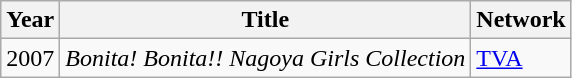<table class="wikitable">
<tr>
<th>Year</th>
<th>Title</th>
<th>Network</th>
</tr>
<tr>
<td>2007</td>
<td><em>Bonita! Bonita!! Nagoya Girls Collection</em></td>
<td><a href='#'>TVA</a></td>
</tr>
</table>
